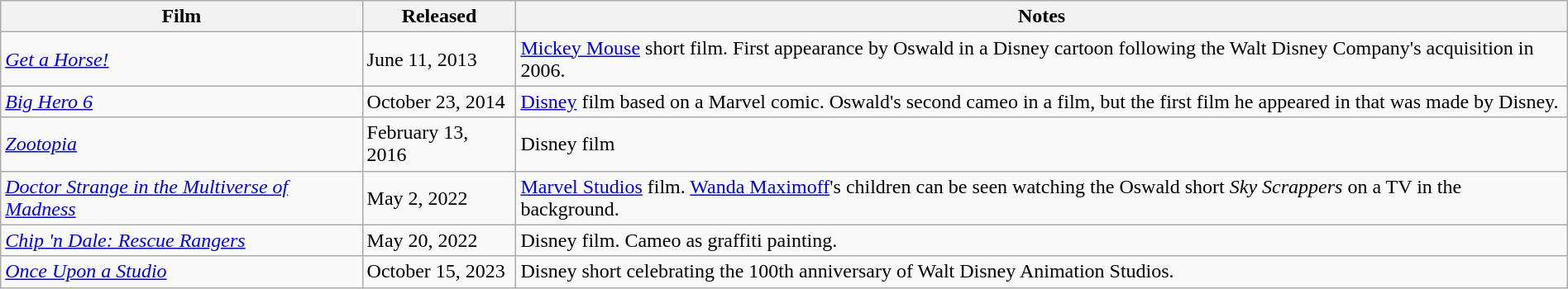<table class="sortable wikitable" style="margin: 1em auto 1em auto">
<tr>
<th>Film</th>
<th>Released</th>
<th>Notes</th>
</tr>
<tr>
<td><em><a href='#'>Get a Horse!</a></em></td>
<td>June 11, 2013</td>
<td><a href='#'>Mickey Mouse</a> short film. First appearance by Oswald in a Disney cartoon following the Walt Disney Company's acquisition in 2006.</td>
</tr>
<tr>
<td><em><a href='#'>Big Hero 6</a></em></td>
<td>October 23, 2014</td>
<td><a href='#'>Disney</a> film based on a Marvel comic. Oswald's second cameo in a film, but the first film he appeared in that was made by Disney.</td>
</tr>
<tr>
<td><em><a href='#'>Zootopia</a></em></td>
<td>February 13, 2016</td>
<td>Disney film</td>
</tr>
<tr>
<td><em><a href='#'>Doctor Strange in the Multiverse of Madness</a></em></td>
<td>May 2, 2022</td>
<td><a href='#'>Marvel Studios</a> film. <a href='#'>Wanda Maximoff</a>'s children can be seen watching the Oswald short <em>Sky Scrappers</em> on a TV in the background.</td>
</tr>
<tr>
<td><em><a href='#'>Chip 'n Dale: Rescue Rangers</a></em></td>
<td>May 20, 2022</td>
<td>Disney film. Cameo as graffiti painting.</td>
</tr>
<tr>
<td><em><a href='#'>Once Upon a Studio</a></em></td>
<td>October 15, 2023</td>
<td>Disney short celebrating the 100th anniversary of Walt Disney Animation Studios.</td>
</tr>
</table>
